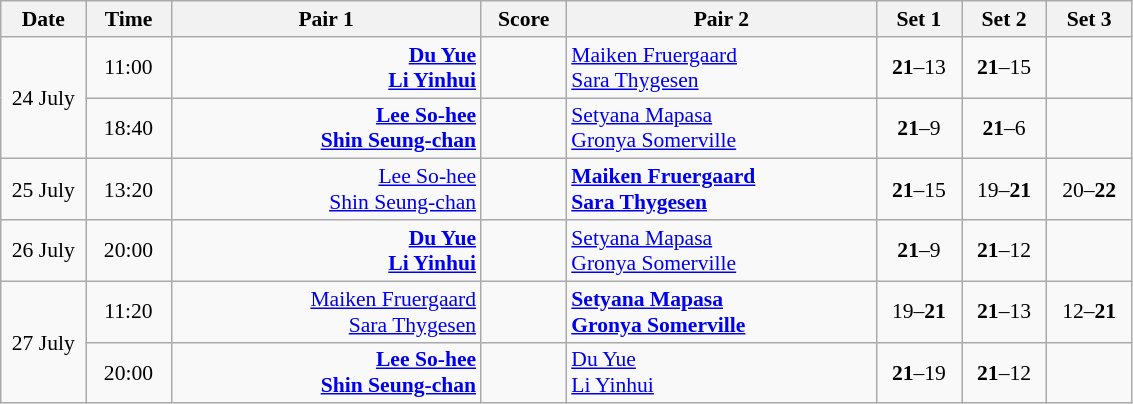<table class="wikitable" style="font-size:90%; text-align:center">
<tr>
<th width="50">Date</th>
<th width="50">Time</th>
<th width="200">Pair 1</th>
<th width="50">Score</th>
<th width="200">Pair 2</th>
<th width="50">Set 1</th>
<th width="50">Set 2</th>
<th width="50">Set 3</th>
</tr>
<tr>
<td rowspan="2">24 July</td>
<td>11:00</td>
<td align="right"><strong><a href='#'>Du Yue</a> <br><a href='#'>Li Yinhui</a> </strong></td>
<td> </td>
<td align="left"> <a href='#'>Maiken Fruergaard</a><br> <a href='#'>Sara Thygesen</a></td>
<td><strong>21</strong>–13</td>
<td><strong>21</strong>–15</td>
<td></td>
</tr>
<tr>
<td>18:40</td>
<td align="right"><strong><a href='#'>Lee So-hee</a> <br><a href='#'>Shin Seung-chan</a> </strong></td>
<td> </td>
<td align="left"> <a href='#'>Setyana Mapasa</a><br> <a href='#'>Gronya Somerville</a></td>
<td><strong>21</strong>–9</td>
<td><strong>21</strong>–6</td>
<td></td>
</tr>
<tr>
<td>25 July</td>
<td>13:20</td>
<td align="right"><a href='#'>Lee So-hee</a> <br><a href='#'>Shin Seung-chan</a> </td>
<td> </td>
<td align="left"><strong> <a href='#'>Maiken Fruergaard</a><br> <a href='#'>Sara Thygesen</a></strong></td>
<td><strong>21</strong>–15</td>
<td>19–<strong>21</strong></td>
<td>20–<strong>22</strong></td>
</tr>
<tr>
<td>26 July</td>
<td>20:00</td>
<td align="right"><strong><a href='#'>Du Yue</a> <br><a href='#'>Li Yinhui</a> </strong></td>
<td> </td>
<td align="left"> <a href='#'>Setyana Mapasa</a><br> <a href='#'>Gronya Somerville</a></td>
<td><strong>21</strong>–9</td>
<td><strong>21</strong>–12</td>
<td></td>
</tr>
<tr>
<td rowspan="2">27 July</td>
<td>11:20</td>
<td align="right"><a href='#'>Maiken Fruergaard</a> <br><a href='#'>Sara Thygesen</a> </td>
<td> </td>
<td align="left"><strong> <a href='#'>Setyana Mapasa</a><br> <a href='#'>Gronya Somerville</a></strong></td>
<td>19–<strong>21</strong></td>
<td><strong>21</strong>–13</td>
<td>12–<strong>21</strong></td>
</tr>
<tr>
<td>20:00</td>
<td align="right"><strong><a href='#'>Lee So-hee</a> <br><a href='#'>Shin Seung-chan</a> </strong></td>
<td> </td>
<td align="left"> <a href='#'>Du Yue</a><br> <a href='#'>Li Yinhui</a></td>
<td><strong>21</strong>–19</td>
<td><strong>21</strong>–12</td>
<td></td>
</tr>
</table>
